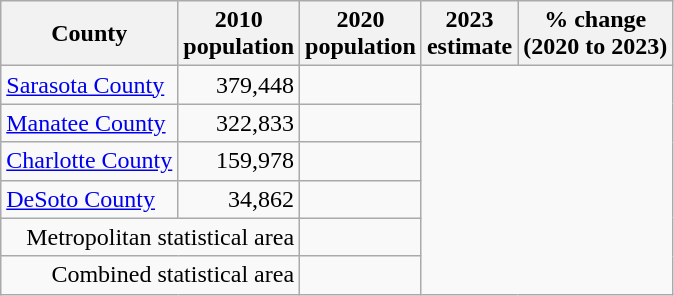<table class="wikitable sortable">
<tr>
<th>County</th>
<th>2010<br>population</th>
<th>2020<br>population</th>
<th>2023<br>estimate</th>
<th>% change<br>(2020 to 2023)</th>
</tr>
<tr>
<td><a href='#'>Sarasota County</a></td>
<td align=right>379,448</td>
<td></td>
</tr>
<tr>
<td><a href='#'>Manatee County</a></td>
<td align=right>322,833</td>
<td></td>
</tr>
<tr>
<td><a href='#'>Charlotte County</a></td>
<td align=right>159,978</td>
<td></td>
</tr>
<tr>
<td><a href='#'>DeSoto County</a></td>
<td align=right>34,862</td>
<td></td>
</tr>
<tr>
<td colspan="2" align=right>Metropolitan statistical area</td>
<td></td>
</tr>
<tr class="sortbottom">
<td colspan="2" align=right>Combined statistical area</td>
<td></td>
</tr>
</table>
